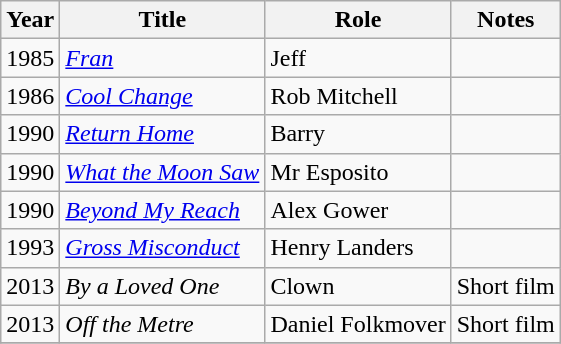<table class="wikitable">
<tr>
<th>Year</th>
<th>Title</th>
<th>Role</th>
<th>Notes</th>
</tr>
<tr>
<td>1985</td>
<td><em><a href='#'>Fran</a></em></td>
<td>Jeff</td>
<td></td>
</tr>
<tr>
<td>1986</td>
<td><em><a href='#'>Cool Change</a></em></td>
<td>Rob Mitchell</td>
<td></td>
</tr>
<tr>
<td>1990</td>
<td><em><a href='#'>Return Home</a></em></td>
<td>Barry</td>
<td></td>
</tr>
<tr>
<td>1990</td>
<td><em><a href='#'>What the Moon Saw</a></em></td>
<td>Mr Esposito</td>
<td></td>
</tr>
<tr>
<td>1990</td>
<td><em><a href='#'>Beyond My Reach</a></em></td>
<td>Alex Gower</td>
<td></td>
</tr>
<tr>
<td>1993</td>
<td><em><a href='#'>Gross Misconduct</a></em></td>
<td>Henry Landers</td>
<td></td>
</tr>
<tr>
<td>2013</td>
<td><em>By a Loved One</em></td>
<td>Clown</td>
<td>Short film</td>
</tr>
<tr>
<td>2013</td>
<td><em>Off the Metre</em></td>
<td>Daniel Folkmover</td>
<td>Short film</td>
</tr>
<tr>
</tr>
</table>
